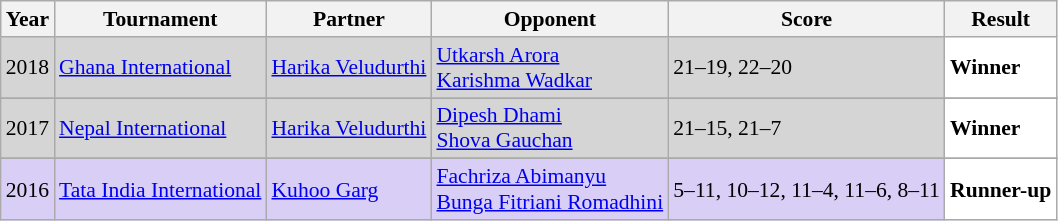<table class="sortable wikitable" style="font-size: 90%;">
<tr>
<th>Year</th>
<th>Tournament</th>
<th>Partner</th>
<th>Opponent</th>
<th>Score</th>
<th>Result</th>
</tr>
<tr style="background:#D5D5D5">
<td align="center">2018</td>
<td align="left"><a href='#'>Ghana International</a></td>
<td align="left"> <a href='#'>Harika Veludurthi</a></td>
<td align="left"> <a href='#'>Utkarsh Arora</a> <br>  <a href='#'>Karishma Wadkar</a></td>
<td align="left">21–19, 22–20</td>
<td style="text-align:left; background:white"> <strong>Winner</strong></td>
</tr>
<tr>
</tr>
<tr style="background:#D5D5D5">
<td align="center">2017</td>
<td align="left"><a href='#'>Nepal International</a></td>
<td align="left"> <a href='#'>Harika Veludurthi</a></td>
<td align="left"> <a href='#'>Dipesh Dhami</a> <br>  <a href='#'>Shova Gauchan</a></td>
<td align="left">21–15, 21–7</td>
<td style="text-align:left; background:white"> <strong>Winner</strong></td>
</tr>
<tr>
</tr>
<tr style="background:#D8CEF6">
<td align="center">2016</td>
<td align="left"><a href='#'>Tata India International</a></td>
<td align="left"> <a href='#'>Kuhoo Garg</a></td>
<td align="left"> <a href='#'>Fachriza Abimanyu</a> <br>  <a href='#'>Bunga Fitriani Romadhini</a></td>
<td align="left">5–11, 10–12, 11–4, 11–6, 8–11</td>
<td style="text-align:left; background:white"> <strong>Runner-up</strong></td>
</tr>
</table>
